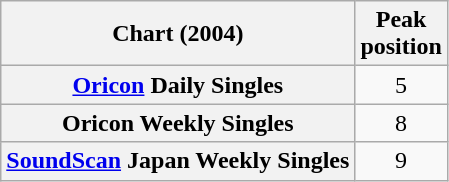<table class="wikitable sortable plainrowheaders">
<tr>
<th scope="col">Chart (2004)</th>
<th scope="col">Peak<br>position</th>
</tr>
<tr>
<th scope="row"><a href='#'>Oricon</a> Daily Singles</th>
<td align="center">5</td>
</tr>
<tr>
<th scope="row">Oricon Weekly Singles</th>
<td align="center">8</td>
</tr>
<tr>
<th scope="row"><a href='#'>SoundScan</a> Japan Weekly Singles</th>
<td align="center">9</td>
</tr>
</table>
